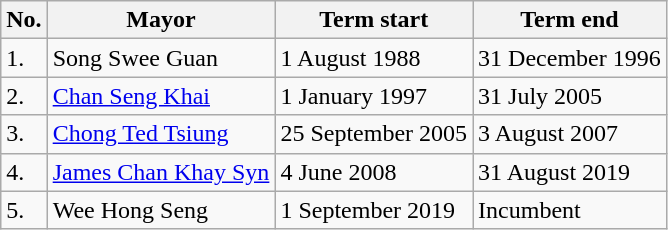<table class="wikitable">
<tr>
<th>No.</th>
<th>Mayor</th>
<th>Term start</th>
<th>Term end</th>
</tr>
<tr>
<td>1.</td>
<td>Song Swee Guan</td>
<td>1 August 1988</td>
<td>31 December 1996</td>
</tr>
<tr>
<td>2.</td>
<td><a href='#'>Chan Seng Khai</a></td>
<td>1 January 1997</td>
<td>31 July 2005</td>
</tr>
<tr>
<td>3.</td>
<td><a href='#'>Chong Ted Tsiung</a></td>
<td>25 September 2005</td>
<td>3 August 2007</td>
</tr>
<tr>
<td>4.</td>
<td><a href='#'>James Chan Khay Syn</a></td>
<td>4 June 2008</td>
<td>31 August 2019</td>
</tr>
<tr>
<td>5.</td>
<td>Wee Hong Seng</td>
<td>1 September 2019</td>
<td>Incumbent</td>
</tr>
</table>
